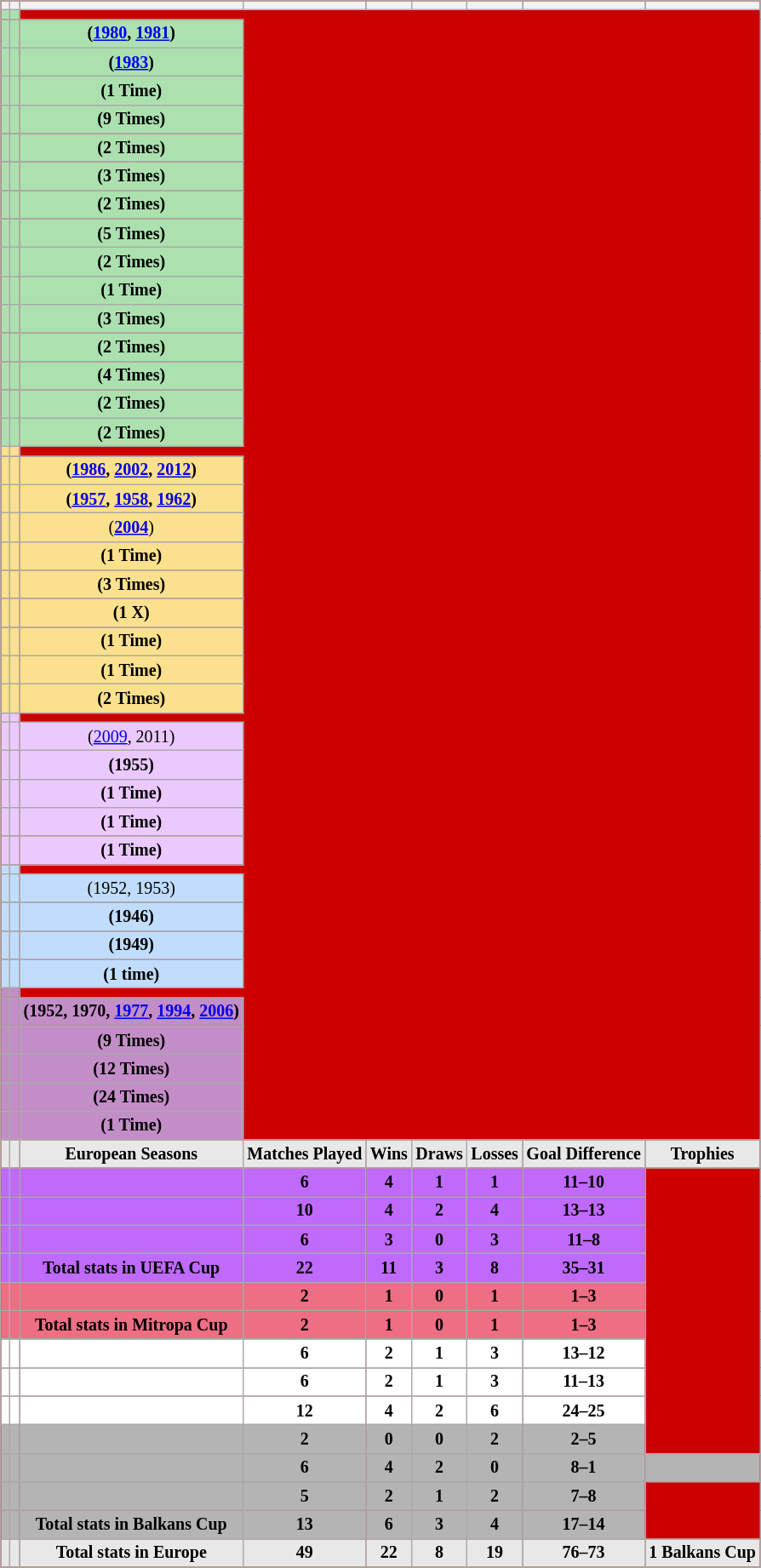<table class="wikitable collapsible collapsed" style="text-align:left; background:#CD0000;">
<tr>
<th></th>
<th></th>
<th !style="text-align:right;"></th>
<th !style="text-align:left;"></th>
<th !style="text-align:left;"></th>
<th !style="text-align:left;"></th>
<th !style="text-align:left;"></th>
<th !style="text-align:left;"></th>
<th !style="text-align:left;"></th>
</tr>
<tr style="text-align:center; background:#ace1af;">
<td></td>
<td></td>
</tr>
<tr style="text-align:center; background:#ace1af;">
<td></td>
<td></td>
<td style="text-align:center;font-size:smaller;"><strong>(<a href='#'>1980</a>, <a href='#'>1981</a>)</strong></td>
</tr>
<tr style="text-align:center; background:#ace1af;">
<td></td>
<td></td>
<td style="text-align:center;font-size:smaller;"><strong>(<a href='#'>1983</a>)</strong></td>
</tr>
<tr style="text-align:center; background:#ace1af;">
<td></td>
<td></td>
<td style="text-align:center;font-size:smaller;"><strong>(1 Time)</strong></td>
</tr>
<tr style="text-align:center; background:#ace1af;">
<td></td>
<td></td>
<td style="text-align:center;font-size:smaller;"><strong>(9 Times)</strong></td>
</tr>
<tr style="text-align:center; background:#ace1af;">
<td></td>
<td></td>
<td style="text-align:center;font-size:smaller;"><strong>(2 Times)</strong></td>
</tr>
<tr style="text-align:center; background:#ace1af;">
<td></td>
<td></td>
<td style="text-align:center;font-size:smaller;"><strong>(3 Times)</strong></td>
</tr>
<tr style="text-align:center; background:#ace1af;">
<td></td>
<td></td>
<td style="text-align:center;font-size:smaller;"><strong>(2 Times)</strong></td>
</tr>
<tr style="text-align:center; background:#ace1af;">
<td></td>
<td></td>
<td style="text-align:center;font-size:smaller;"><strong>(5 Times)</strong></td>
</tr>
<tr style="text-align:center; background:#ace1af;">
<td></td>
<td></td>
<td style="text-align:center;font-size:smaller;"><strong>(2 Times)</strong></td>
</tr>
<tr style="text-align:center; background:#ace1af;">
<td></td>
<td></td>
<td style="text-align:center;font-size:smaller;"><strong>(1 Time)</strong></td>
</tr>
<tr style="text-align:center; background:#ace1af;">
<td></td>
<td></td>
<td style="text-align:center;font-size:smaller;"><strong>(3 Times)</strong></td>
</tr>
<tr style="text-align:center; background:#ace1af;">
<td></td>
<td></td>
<td style="text-align:center;font-size:smaller;"><strong>(2 Times)</strong></td>
</tr>
<tr style="text-align:center; background:#ace1af;">
<td></td>
<td></td>
<td style="text-align:center;font-size:smaller;"><strong>(4 Times)</strong></td>
</tr>
<tr style="text-align:center; background:#ace1af;">
<td></td>
<td></td>
<td style="text-align:center;font-size:smaller;"><strong>(2 Times)</strong></td>
</tr>
<tr style="text-align:center; background:#ace1af;">
<td></td>
<td></td>
<td style="text-align:center;font-size:smaller;"><strong>(2 Times)</strong></td>
</tr>
<tr style="text-align:center; background:#fbe08d;">
<td></td>
<td></td>
</tr>
<tr style="text-align:center; background:#fbe08d;">
<td></td>
<td></td>
<td style="text-align:center;font-size:smaller;"><strong>(<a href='#'>1986</a>, <a href='#'>2002</a>, <a href='#'>2012</a>)</strong></td>
</tr>
<tr style="text-align:center; background:#fbe08d;">
<td></td>
<td></td>
<td style="text-align:center;font-size:smaller;"><strong>(<a href='#'>1957</a>, <a href='#'>1958</a>, <a href='#'>1962</a>)</strong></td>
</tr>
<tr style="text-align:center; background:#fbe08d;">
<td></td>
<td></td>
<td style="text-align:center;font-size:smaller;">(<strong><a href='#'>2004</a></strong>)</td>
</tr>
<tr style="text-align:center; background:#fbe08d;">
<td></td>
<td></td>
<td style="text-align:center;font-size:smaller;"><strong>(1 Time)</strong></td>
</tr>
<tr style="text-align:center; background:#fbe08d;">
<td></td>
<td></td>
<td style="text-align:center;font-size:smaller;"><strong>(3 Times)</strong></td>
</tr>
<tr style="text-align:center; background:#fbe08d;">
<td></td>
<td></td>
<td style="text-align:center;font-size:smaller;"><strong>(1 X)</strong></td>
</tr>
<tr style="text-align:center; background:#fbe08d;">
<td></td>
<td></td>
<td style="text-align:center;font-size:smaller;"><strong>(1 Time)</strong></td>
</tr>
<tr style="text-align:center; background:#fbe08d;">
<td></td>
<td></td>
<td style="text-align:center;font-size:smaller;"><strong>(1 Time)</strong></td>
</tr>
<tr style="text-align:center; background:#fbe08d;">
<td></td>
<td></td>
<td style="text-align:center;font-size:smaller;"><strong>(2 Times)</strong></td>
</tr>
<tr style="text-align:center; background:#ebc9fe;">
<td></td>
<td></td>
</tr>
<tr style="text-align:center; background:#ebc9fe;">
<td></td>
<td></td>
<td style="text-align:center;font-size:smaller;">(<a href='#'>2009</a>, 2011)</td>
</tr>
<tr style="text-align:center; background:#ebc9fe;">
<td></td>
<td></td>
<td style="text-align:center;font-size:smaller;"><strong>(1955)</strong></td>
</tr>
<tr style="text-align:center; background:#ebc9fe;">
<td></td>
<td></td>
<td style="text-align:center;font-size:smaller;"><strong>(1 Time)</strong></td>
</tr>
<tr style="text-align:center; background:#ebc9fe;">
<td></td>
<td></td>
<td style="text-align:center;font-size:smaller;"><strong>(1 Time)</strong></td>
</tr>
<tr style="text-align:center; background:#ebc9fe;">
<td></td>
<td></td>
<td style="text-align:center;font-size:smaller;"><strong>(1 Time)</strong></td>
</tr>
<tr style="text-align:center; background:#c1ddfd;">
<td></td>
<td></td>
</tr>
<tr style="text-align:center; background:#c1ddfd;">
<td></td>
<td></td>
<td style="text-align:center;font-size:smaller;">(1952, 1953)</td>
</tr>
<tr style="text-align:center; background:#c1ddfd;">
<td></td>
<td></td>
<td style="text-align:center;font-size:smaller;"><strong>(1946)</strong></td>
</tr>
<tr style="text-align:center; background:#c1ddfd;">
<td></td>
<td></td>
<td style="text-align:center;font-size:smaller;"><strong>(1949)</strong></td>
</tr>
<tr style="text-align:center; background:#c1ddfd;">
<td></td>
<td></td>
<td style="text-align:center;font-size:smaller;"><strong>(1 time)</strong></td>
</tr>
<tr style="text-align:center; background:#C38EC7;">
<td></td>
<td></td>
</tr>
<tr style="text-align:center; background:#C38EC7;">
<td></td>
<td></td>
<td style="text-align:center;font-size:smaller;"><strong>(1952, 1970, <a href='#'>1977</a>, <a href='#'>1994</a>, <a href='#'>2006</a>)</strong></td>
</tr>
<tr style="text-align:center; background:#C38EC7;">
<td></td>
<td></td>
<td style="text-align:center;font-size:smaller;"><strong>(9 Times)</strong></td>
</tr>
<tr style="text-align:center; background:#C38EC7;">
<td></td>
<td></td>
<td style="text-align:center;font-size:smaller;"><strong>(12 Times)</strong></td>
</tr>
<tr style="text-align:center; background:#C38EC7;">
<td></td>
<td></td>
<td style="text-align:center;font-size:smaller;"><strong>(24 Times)</strong></td>
</tr>
<tr style="text-align:center; background:#C38EC7;">
<td></td>
<td></td>
<td style="text-align:center;font-size:smaller;"><strong>(1 Time)</strong></td>
</tr>
<tr style="text-align:center; background:#E8E8E8;">
<td></td>
<td></td>
<td style="text-align:center;font-size:smaller;"><strong>European Seasons</strong></td>
<td style="text-align:center;font-size:smaller;"><strong>Matches Played</strong></td>
<td style="text-align:center;font-size:smaller;"><strong>Wins</strong></td>
<td style="text-align:center;font-size:smaller;"><strong>Draws</strong></td>
<td style="text-align:center;font-size:smaller;"><strong>Losses</strong></td>
<td style="text-align:center;font-size:smaller;"><strong>Goal Difference</strong></td>
<td style="text-align:center;font-size:smaller;"><strong>Trophies</strong></td>
</tr>
<tr style="text-align:center; background:#BF6AFB;">
<td></td>
<td></td>
<td></td>
<td style="text-align:center;font-size:smaller;"><strong>6</strong></td>
<td style="text-align:center;font-size:smaller;"><strong>4</strong></td>
<td style="text-align:center;font-size:smaller;"><strong>1</strong></td>
<td style="text-align:center;font-size:smaller;"><strong>1</strong></td>
<td style="text-align:center;font-size:smaller;"><strong>11–10</strong></td>
</tr>
<tr style="text-align:center; background:#BF6AFB;">
<td></td>
<td></td>
<td></td>
<td style="text-align:center;font-size:smaller;"><strong>10</strong></td>
<td style="text-align:center;font-size:smaller;"><strong>4</strong></td>
<td style="text-align:center;font-size:smaller;"><strong>2</strong></td>
<td style="text-align:center;font-size:smaller;"><strong>4</strong></td>
<td style="text-align:center;font-size:smaller;"><strong>13–13</strong></td>
</tr>
<tr style="text-align:center; background:#BF6AFB;">
<td></td>
<td></td>
<td></td>
<td style="text-align:center;font-size:smaller;"><strong>6</strong></td>
<td style="text-align:center;font-size:smaller;"><strong>3</strong></td>
<td style="text-align:center;font-size:smaller;"><strong>0</strong></td>
<td style="text-align:center;font-size:smaller;"><strong>3</strong></td>
<td style="text-align:center;font-size:smaller;"><strong>11–8</strong></td>
</tr>
<tr style="text-align:center; background:#BF6AFB;">
<td></td>
<td></td>
<td style="text-align:center;font-size:smaller;"><strong>Total stats in UEFA Cup</strong></td>
<td style="text-align:center;font-size:smaller;"><strong>22</strong></td>
<td style="text-align:center;font-size:smaller;"><strong>11</strong></td>
<td style="text-align:center;font-size:smaller;"><strong>3</strong></td>
<td style="text-align:center;font-size:smaller;"><strong>8</strong></td>
<td style="text-align:center;font-size:smaller;"><strong>35–31</strong></td>
</tr>
<tr style="text-align:center; background:#EE6E83;">
<td></td>
<td></td>
<td></td>
<td style="text-align:center;font-size:smaller;"><strong>2</strong></td>
<td style="text-align:center;font-size:smaller;"><strong>1</strong></td>
<td style="text-align:center;font-size:smaller;"><strong>0</strong></td>
<td style="text-align:center;font-size:smaller;"><strong>1</strong></td>
<td style="text-align:center;font-size:smaller;"><strong>1–3</strong></td>
</tr>
<tr style="text-align:center; background:#EE6E83;">
<td></td>
<td></td>
<td style="text-align:center;font-size:smaller;"><strong>Total stats in Mitropa Cup</strong></td>
<td style="text-align:center;font-size:smaller;"><strong>2</strong></td>
<td style="text-align:center;font-size:smaller;"><strong>1</strong></td>
<td style="text-align:center;font-size:smaller;"><strong>0</strong></td>
<td style="text-align:center;font-size:smaller;"><strong>1</strong></td>
<td style="text-align:center;font-size:smaller;"><strong>1–3</strong></td>
</tr>
<tr style="text-align:center; background:white;">
<td></td>
<td></td>
<td></td>
<td style="text-align:center;font-size:smaller;"><strong>6</strong></td>
<td style="text-align:center;font-size:smaller;"><strong>2</strong></td>
<td style="text-align:center;font-size:smaller;"><strong>1</strong></td>
<td style="text-align:center;font-size:smaller;"><strong>3</strong></td>
<td style="text-align:center;font-size:smaller;"><strong>13–12</strong></td>
</tr>
<tr style="text-align:center; background:white;">
<td></td>
<td></td>
<td></td>
<td style="text-align:center;font-size:smaller;"><strong>6</strong></td>
<td style="text-align:center;font-size:smaller;"><strong>2</strong></td>
<td style="text-align:center;font-size:smaller;"><strong>1</strong></td>
<td style="text-align:center;font-size:smaller;"><strong>3</strong></td>
<td style="text-align:center;font-size:smaller;"><strong>11–13</strong></td>
</tr>
<tr style="text-align:center; background:white;">
<td></td>
<td></td>
<td></td>
<td style="text-align:center;font-size:smaller;"><strong>12</strong></td>
<td style="text-align:center;font-size:smaller;"><strong>4</strong></td>
<td style="text-align:center;font-size:smaller;"><strong>2</strong></td>
<td style="text-align:center;font-size:smaller;"><strong>6</strong></td>
<td style="text-align:center;font-size:smaller;"><strong>24–25</strong></td>
</tr>
<tr style="text-align:center; background:#B4B4B4;">
<td></td>
<td></td>
<td></td>
<td style="text-align:center;font-size:smaller;"><strong>2</strong></td>
<td style="text-align:center;font-size:smaller;"><strong>0</strong></td>
<td style="text-align:center;font-size:smaller;"><strong>0</strong></td>
<td style="text-align:center;font-size:smaller;"><strong>2</strong></td>
<td style="text-align:center;font-size:smaller;"><strong>2–5</strong></td>
</tr>
<tr style="text-align:center; background:#B4B4B4;">
<td></td>
<td></td>
<td></td>
<td style="text-align:center;font-size:smaller;"><strong>6</strong></td>
<td style="text-align:center;font-size:smaller;"><strong>4</strong></td>
<td style="text-align:center;font-size:smaller;"><strong>2</strong></td>
<td style="text-align:center;font-size:smaller;"><strong>0</strong></td>
<td style="text-align:center;font-size:smaller;"><strong>8–1</strong></td>
<td style="text-align:center;font-size:smaller;"> </td>
</tr>
<tr style="text-align:center; background:#B4B4B4;">
<td></td>
<td></td>
<td></td>
<td style="text-align:center;font-size:smaller;"><strong>5</strong></td>
<td style="text-align:center;font-size:smaller;"><strong>2</strong></td>
<td style="text-align:center;font-size:smaller;"><strong>1</strong></td>
<td style="text-align:center;font-size:smaller;"><strong>2</strong></td>
<td style="text-align:center;font-size:smaller;"><strong>7–8</strong></td>
</tr>
<tr style="text-align:center; background:#B4B4B4;">
<td></td>
<td></td>
<td style="text-align:center;font-size:smaller;"><strong>Total stats in Balkans Cup</strong></td>
<td style="text-align:center;font-size:smaller;"><strong>13</strong></td>
<td style="text-align:center;font-size:smaller;"><strong>6</strong></td>
<td style="text-align:center;font-size:smaller;"><strong>3</strong></td>
<td style="text-align:center;font-size:smaller;"><strong>4</strong></td>
<td style="text-align:center;font-size:smaller;"><strong>17–14</strong></td>
</tr>
<tr style="text-align:center; background:#E8E8E8;">
<td></td>
<td></td>
<td style="text-align:center;font-size:smaller;"><strong>Total stats in Europe</strong></td>
<td style="text-align:center;font-size:smaller;"><strong>49</strong></td>
<td style="text-align:center;font-size:smaller;"><strong>22</strong></td>
<td style="text-align:center;font-size:smaller;"><strong>8</strong></td>
<td style="text-align:center;font-size:smaller;"><strong>19</strong></td>
<td style="text-align:center;font-size:smaller;"><strong>76–73</strong></td>
<td style="text-align:center;font-size:smaller;"><strong>1 Balkans Cup</strong></td>
</tr>
</table>
